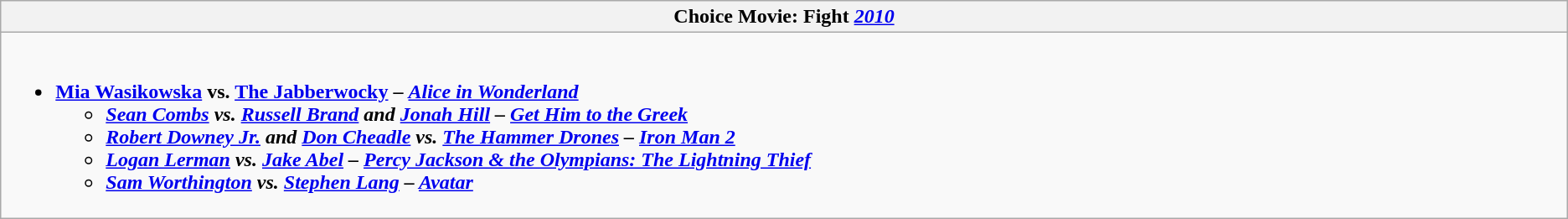<table class="wikitable">
<tr>
<th style="width:50%;" style="background:#EEDD82;">Choice Movie: Fight <em><a href='#'>2010</a></em></th>
</tr>
<tr>
<td valign="top"><br><ul><li><strong><a href='#'>Mia Wasikowska</a> vs. <a href='#'>The Jabberwocky</a> – <em><a href='#'>Alice in Wonderland</a><strong><em><ul><li><a href='#'>Sean Combs</a> vs. <a href='#'>Russell Brand</a> and <a href='#'>Jonah Hill</a> – </em><a href='#'>Get Him to the Greek</a><em></li><li><a href='#'>Robert Downey Jr.</a> and <a href='#'>Don Cheadle</a> vs. <a href='#'>The Hammer Drones</a> – </em><a href='#'>Iron Man 2</a><em></li><li><a href='#'>Logan Lerman</a> vs. <a href='#'>Jake Abel</a> – </em><a href='#'>Percy Jackson & the Olympians: The Lightning Thief</a><em></li><li><a href='#'>Sam Worthington</a> vs. <a href='#'>Stephen Lang</a> – </em><a href='#'>Avatar</a><em></li></ul></li></ul></td>
</tr>
</table>
